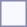<table style="border:1px solid #8888aa; background-color:#f8f8ff; padding:8px; font-size:95%; margin: 0px 18px 12px 0px;">
</table>
